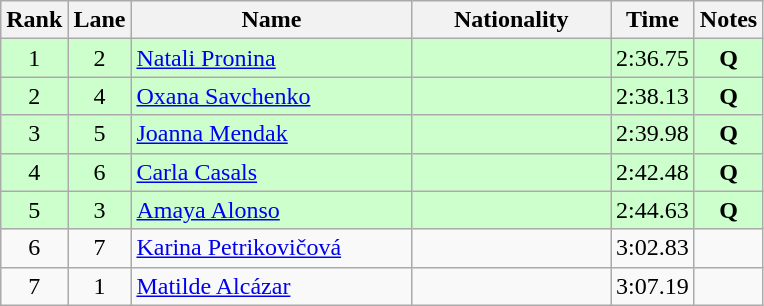<table class="wikitable sortable" style="text-align:center">
<tr>
<th>Rank</th>
<th>Lane</th>
<th style="width:180px">Name</th>
<th style="width:125px">Nationality</th>
<th>Time</th>
<th>Notes</th>
</tr>
<tr style="background:#cfc;">
<td>1</td>
<td>2</td>
<td style="text-align:left;"><a href='#'>Natali Pronina</a></td>
<td style="text-align:left;"></td>
<td>2:36.75</td>
<td><strong>Q</strong></td>
</tr>
<tr style="background:#cfc;">
<td>2</td>
<td>4</td>
<td style="text-align:left;"><a href='#'>Oxana Savchenko</a></td>
<td style="text-align:left;"></td>
<td>2:38.13</td>
<td><strong>Q</strong></td>
</tr>
<tr style="background:#cfc;">
<td>3</td>
<td>5</td>
<td style="text-align:left;"><a href='#'>Joanna Mendak</a></td>
<td style="text-align:left;"></td>
<td>2:39.98</td>
<td><strong>Q</strong></td>
</tr>
<tr style="background:#cfc;">
<td>4</td>
<td>6</td>
<td style="text-align:left;"><a href='#'>Carla Casals</a></td>
<td style="text-align:left;"></td>
<td>2:42.48</td>
<td><strong>Q</strong></td>
</tr>
<tr style="background:#cfc;">
<td>5</td>
<td>3</td>
<td style="text-align:left;"><a href='#'>Amaya Alonso</a></td>
<td style="text-align:left;"></td>
<td>2:44.63</td>
<td><strong>Q</strong></td>
</tr>
<tr>
<td>6</td>
<td>7</td>
<td style="text-align:left;"><a href='#'>Karina Petrikovičová</a></td>
<td style="text-align:left;"></td>
<td>3:02.83</td>
<td></td>
</tr>
<tr>
<td>7</td>
<td>1</td>
<td style="text-align:left;"><a href='#'>Matilde Alcázar</a></td>
<td style="text-align:left;"></td>
<td>3:07.19</td>
<td></td>
</tr>
</table>
